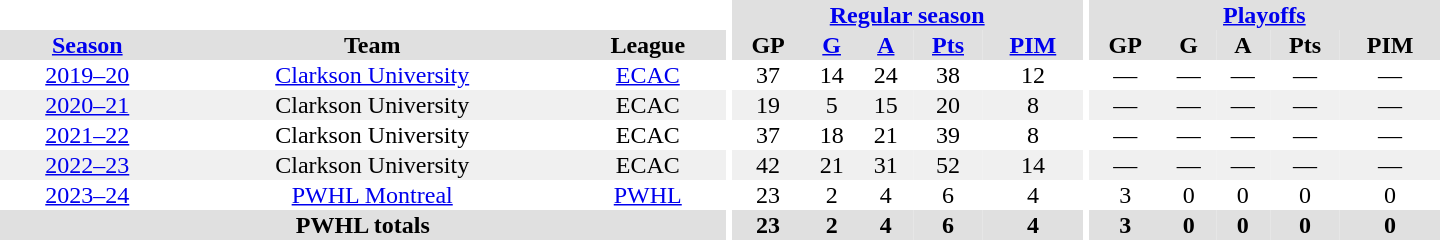<table border="0" cellpadding="1" cellspacing="0" style="text-align:center; width:60em">
<tr bgcolor="#e0e0e0">
<th colspan="3" bgcolor="#ffffff"></th>
<th rowspan="97" bgcolor="#ffffff"></th>
<th colspan="5"><a href='#'>Regular season</a></th>
<th rowspan="97" bgcolor="#ffffff"></th>
<th colspan="5"><a href='#'>Playoffs</a></th>
</tr>
<tr bgcolor="#e0e0e0">
<th><a href='#'>Season</a></th>
<th>Team</th>
<th>League</th>
<th>GP</th>
<th><a href='#'>G</a></th>
<th><a href='#'>A</a></th>
<th><a href='#'>Pts</a></th>
<th><a href='#'>PIM</a></th>
<th>GP</th>
<th>G</th>
<th>A</th>
<th>Pts</th>
<th>PIM</th>
</tr>
<tr>
<td><a href='#'>2019–20</a></td>
<td><a href='#'>Clarkson University</a></td>
<td><a href='#'>ECAC</a></td>
<td>37</td>
<td>14</td>
<td>24</td>
<td>38</td>
<td>12</td>
<td>—</td>
<td>—</td>
<td>—</td>
<td>—</td>
<td>—</td>
</tr>
<tr bgcolor="#f0f0f0">
<td><a href='#'>2020–21</a></td>
<td>Clarkson University</td>
<td>ECAC</td>
<td>19</td>
<td>5</td>
<td>15</td>
<td>20</td>
<td>8</td>
<td>—</td>
<td>—</td>
<td>—</td>
<td>—</td>
<td>—</td>
</tr>
<tr>
<td><a href='#'>2021–22</a></td>
<td>Clarkson University</td>
<td>ECAC</td>
<td>37</td>
<td>18</td>
<td>21</td>
<td>39</td>
<td>8</td>
<td>—</td>
<td>—</td>
<td>—</td>
<td>—</td>
<td>—</td>
</tr>
<tr bgcolor="#f0f0f0">
<td><a href='#'>2022–23</a></td>
<td>Clarkson University</td>
<td>ECAC</td>
<td>42</td>
<td>21</td>
<td>31</td>
<td>52</td>
<td>14</td>
<td>—</td>
<td>—</td>
<td>—</td>
<td>—</td>
<td>—</td>
</tr>
<tr>
<td><a href='#'>2023–24</a></td>
<td><a href='#'>PWHL Montreal</a></td>
<td><a href='#'>PWHL</a></td>
<td>23</td>
<td>2</td>
<td>4</td>
<td>6</td>
<td>4</td>
<td>3</td>
<td>0</td>
<td>0</td>
<td>0</td>
<td>0</td>
</tr>
<tr bgcolor="#e0e0e0">
<th colspan="3">PWHL totals</th>
<th>23</th>
<th>2</th>
<th>4</th>
<th>6</th>
<th>4</th>
<th>3</th>
<th>0</th>
<th>0</th>
<th>0</th>
<th>0</th>
</tr>
</table>
